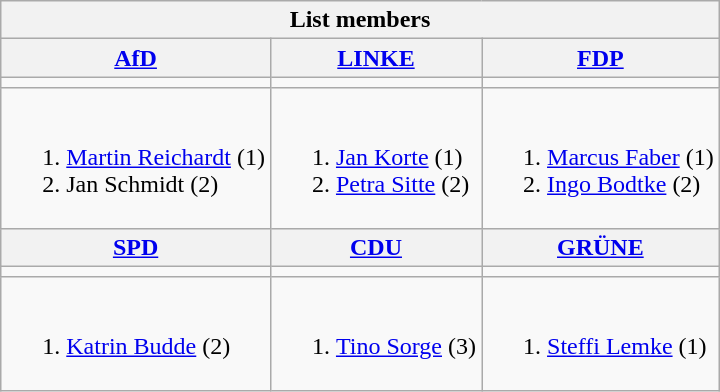<table class=wikitable>
<tr>
<th colspan=3>List members</th>
</tr>
<tr>
<th><a href='#'>AfD</a></th>
<th><a href='#'>LINKE</a></th>
<th><a href='#'>FDP</a></th>
</tr>
<tr>
<td bgcolor=></td>
<td bgcolor=></td>
<td bgcolor=></td>
</tr>
<tr>
<td><br><ol><li><a href='#'>Martin Reichardt</a> (1)</li><li>Jan Schmidt (2)</li></ol></td>
<td><br><ol><li><a href='#'>Jan Korte</a> (1)</li><li><a href='#'>Petra Sitte</a> (2)</li></ol></td>
<td><br><ol><li><a href='#'>Marcus Faber</a> (1)</li><li><a href='#'>Ingo Bodtke</a> (2)</li></ol></td>
</tr>
<tr>
<th><a href='#'>SPD</a></th>
<th><a href='#'>CDU</a></th>
<th><a href='#'>GRÜNE</a></th>
</tr>
<tr>
<td bgcolor=></td>
<td bgcolor=></td>
<td bgcolor=></td>
</tr>
<tr>
<td><br><ol><li><a href='#'>Katrin Budde</a> (2)</li></ol></td>
<td><br><ol><li><a href='#'>Tino Sorge</a> (3)</li></ol></td>
<td><br><ol><li><a href='#'>Steffi Lemke</a> (1)</li></ol></td>
</tr>
</table>
